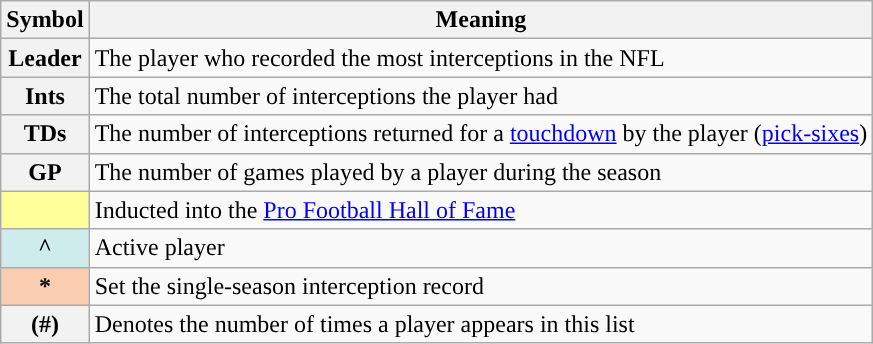<table class="wikitable plainrowheaders" border="1">
<tr>
<th scope="col">Symbol</th>
<th scope="col">Meaning</th>
</tr>
<tr>
<th scope="row" style="text-align:center;"><strong>Leader</strong></th>
<td>The player who recorded the most interceptions in the NFL</td>
</tr>
<tr>
<th scope="row" style="text-align:center;"><strong>Ints</strong></th>
<td>The total number of interceptions the player had</td>
</tr>
<tr>
<th scope="row" style="text-align:center;"><strong>TDs</strong></th>
<td>The number of interceptions returned for a <a href='#'>touchdown</a> by the player (<a href='#'>pick-sixes</a>)</td>
</tr>
<tr>
<th scope="row" style="text-align:center;"><strong>GP</strong></th>
<td>The number of games played by a player during the season</td>
</tr>
<tr>
<th scope="row" style="text-align:center; background:#FFFF99;"></th>
<td>Inducted into the <a href='#'>Pro Football Hall of Fame</a></td>
</tr>
<tr>
<th scope="row" style="text-align:center; background:#cfecec;">^</th>
<td>Active player</td>
</tr>
<tr>
<th scope="row" style="text-align:center; background:#fbceb1;">*</th>
<td>Set the single-season interception record</td>
</tr>
<tr>
<th scope="row" style="text-align:center;">(#)</th>
<td>Denotes the number of times a player appears in this list</td>
</tr>
</table>
